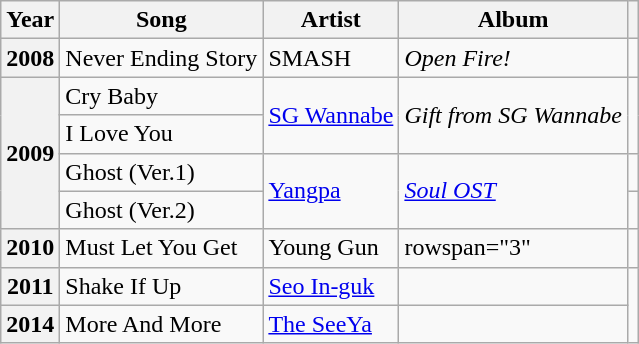<table class="wikitable plainrowheaders">
<tr>
<th scope="col">Year</th>
<th scope="col">Song</th>
<th scope="col">Artist</th>
<th scope="col">Album</th>
<th scope="col" class="unsortable"></th>
</tr>
<tr>
<th scope="row">2008</th>
<td>Never Ending Story</td>
<td>SMASH</td>
<td><em>Open Fire!</em></td>
<td style="text-align:center"></td>
</tr>
<tr>
<th rowspan="4" scope="row">2009</th>
<td>Cry Baby</td>
<td rowspan="2"><a href='#'>SG Wannabe</a></td>
<td rowspan="2"><em>Gift from SG Wannabe</em></td>
<td style="text-align:center" rowspan="2"></td>
</tr>
<tr>
<td>I Love You</td>
</tr>
<tr>
<td>Ghost (Ver.1)</td>
<td rowspan="2"><a href='#'>Yangpa</a></td>
<td rowspan="2"><em><a href='#'>Soul OST</a></em></td>
<td style="text-align:center"></td>
</tr>
<tr>
<td>Ghost (Ver.2)</td>
<td style="text-align:center"></td>
</tr>
<tr>
<th scope="row">2010</th>
<td>Must Let You Get</td>
<td Young Gun>Young Gun</td>
<td>rowspan="3" </td>
<td style="text-align:center"></td>
</tr>
<tr>
<th scope="row">2011</th>
<td>Shake If Up</td>
<td><a href='#'>Seo In-guk</a></td>
<td style="text-align:center"></td>
</tr>
<tr>
<th scope="row">2014</th>
<td>More And More</td>
<td><a href='#'>The SeeYa</a></td>
<td style="text-align:center"></td>
</tr>
</table>
